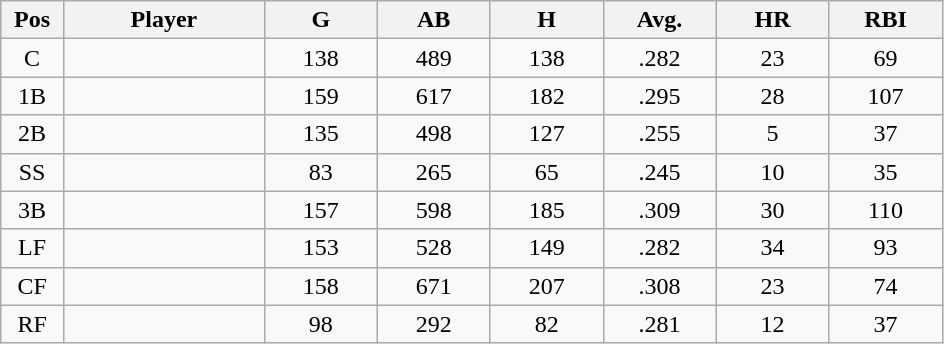<table class="wikitable sortable">
<tr>
<th bgcolor="#DDDDFF" width="5%">Pos</th>
<th bgcolor="#DDDDFF" width="16%">Player</th>
<th bgcolor="#DDDDFF" width="9%">G</th>
<th bgcolor="#DDDDFF" width="9%">AB</th>
<th bgcolor="#DDDDFF" width="9%">H</th>
<th bgcolor="#DDDDFF" width="9%">Avg.</th>
<th bgcolor="#DDDDFF" width="9%">HR</th>
<th bgcolor="#DDDDFF" width="9%">RBI</th>
</tr>
<tr align="center">
<td>C</td>
<td></td>
<td>138</td>
<td>489</td>
<td>138</td>
<td>.282</td>
<td>23</td>
<td>69</td>
</tr>
<tr align="center">
<td>1B</td>
<td></td>
<td>159</td>
<td>617</td>
<td>182</td>
<td>.295</td>
<td>28</td>
<td>107</td>
</tr>
<tr align="center">
<td>2B</td>
<td></td>
<td>135</td>
<td>498</td>
<td>127</td>
<td>.255</td>
<td>5</td>
<td>37</td>
</tr>
<tr align="center">
<td>SS</td>
<td></td>
<td>83</td>
<td>265</td>
<td>65</td>
<td>.245</td>
<td>10</td>
<td>35</td>
</tr>
<tr align="center">
<td>3B</td>
<td></td>
<td>157</td>
<td>598</td>
<td>185</td>
<td>.309</td>
<td>30</td>
<td>110</td>
</tr>
<tr align="center">
<td>LF</td>
<td></td>
<td>153</td>
<td>528</td>
<td>149</td>
<td>.282</td>
<td>34</td>
<td>93</td>
</tr>
<tr align="center">
<td>CF</td>
<td></td>
<td>158</td>
<td>671</td>
<td>207</td>
<td>.308</td>
<td>23</td>
<td>74</td>
</tr>
<tr align="center">
<td>RF</td>
<td></td>
<td>98</td>
<td>292</td>
<td>82</td>
<td>.281</td>
<td>12</td>
<td>37</td>
</tr>
</table>
